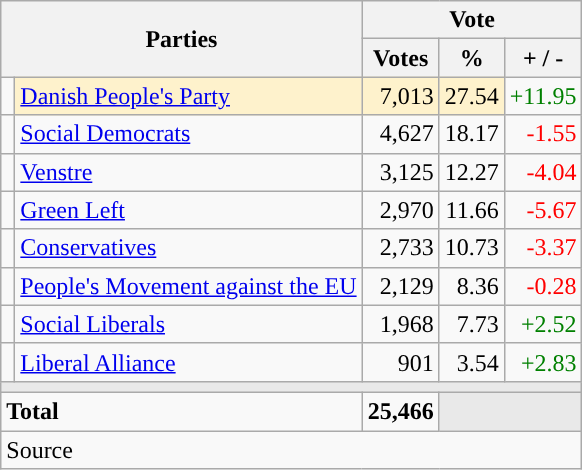<table class="wikitable" style="text-align:right;">
<tr>
<th style="text-align:centre;" rowspan="2" colspan="2" width="225">Parties</th>
<th colspan="3">Vote</th>
</tr>
<tr>
<th width="15">Votes</th>
<th width="15">%</th>
<th width="15">+ / -</th>
</tr>
<tr>
<td width="2" style="color:inherit;background:"></td>
<td bgcolor=#fef2cc   align="left"><a href='#'>Danish People's Party</a></td>
<td bgcolor=#fef2cc>7,013</td>
<td bgcolor=#fef2cc>27.54</td>
<td style=color:green;>+11.95</td>
</tr>
<tr>
<td width="2" style="color:inherit;background:"></td>
<td align="left"><a href='#'>Social Democrats</a></td>
<td>4,627</td>
<td>18.17</td>
<td style=color:red;>-1.55</td>
</tr>
<tr>
<td width="2" style="color:inherit;background:"></td>
<td align="left"><a href='#'>Venstre</a></td>
<td>3,125</td>
<td>12.27</td>
<td style=color:red;>-4.04</td>
</tr>
<tr>
<td width="2" style="color:inherit;background:"></td>
<td align="left"><a href='#'>Green Left</a></td>
<td>2,970</td>
<td>11.66</td>
<td style=color:red;>-5.67</td>
</tr>
<tr>
<td width="2" style="color:inherit;background:"></td>
<td align="left"><a href='#'>Conservatives</a></td>
<td>2,733</td>
<td>10.73</td>
<td style=color:red;>-3.37</td>
</tr>
<tr>
<td width="2" style="color:inherit;background:"></td>
<td align="left"><a href='#'>People's Movement against the EU</a></td>
<td>2,129</td>
<td>8.36</td>
<td style=color:red;>-0.28</td>
</tr>
<tr>
<td width="2" style="color:inherit;background:"></td>
<td align="left"><a href='#'>Social Liberals</a></td>
<td>1,968</td>
<td>7.73</td>
<td style=color:green;>+2.52</td>
</tr>
<tr>
<td width="2" style="color:inherit;background:"></td>
<td align="left"><a href='#'>Liberal Alliance</a></td>
<td>901</td>
<td>3.54</td>
<td style=color:green;>+2.83</td>
</tr>
<tr>
<td colspan="7" bgcolor="#E9E9E9"></td>
</tr>
<tr>
<td align="left" colspan="2"><strong>Total</strong></td>
<td><strong>25,466</strong></td>
<td bgcolor="#E9E9E9" colspan="2"></td>
</tr>
<tr>
<td align="left" colspan="6">Source</td>
</tr>
</table>
